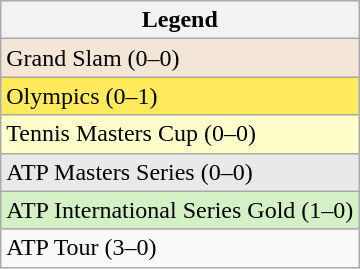<table class="wikitable sortable mw-collapsible mw-collapsed">
<tr>
<th>Legend</th>
</tr>
<tr style="background:#f3e6d7;">
<td>Grand Slam (0–0)</td>
</tr>
<tr style="background:#ffea5c;">
<td>Olympics (0–1)</td>
</tr>
<tr style="background:#ffffcc;">
<td>Tennis Masters Cup (0–0)</td>
</tr>
<tr style="background:#e9e9e9;">
<td>ATP Masters Series (0–0)</td>
</tr>
<tr style="background:#d4f1c5;">
<td>ATP International Series Gold (1–0)</td>
</tr>
<tr>
<td>ATP Tour (3–0)</td>
</tr>
</table>
